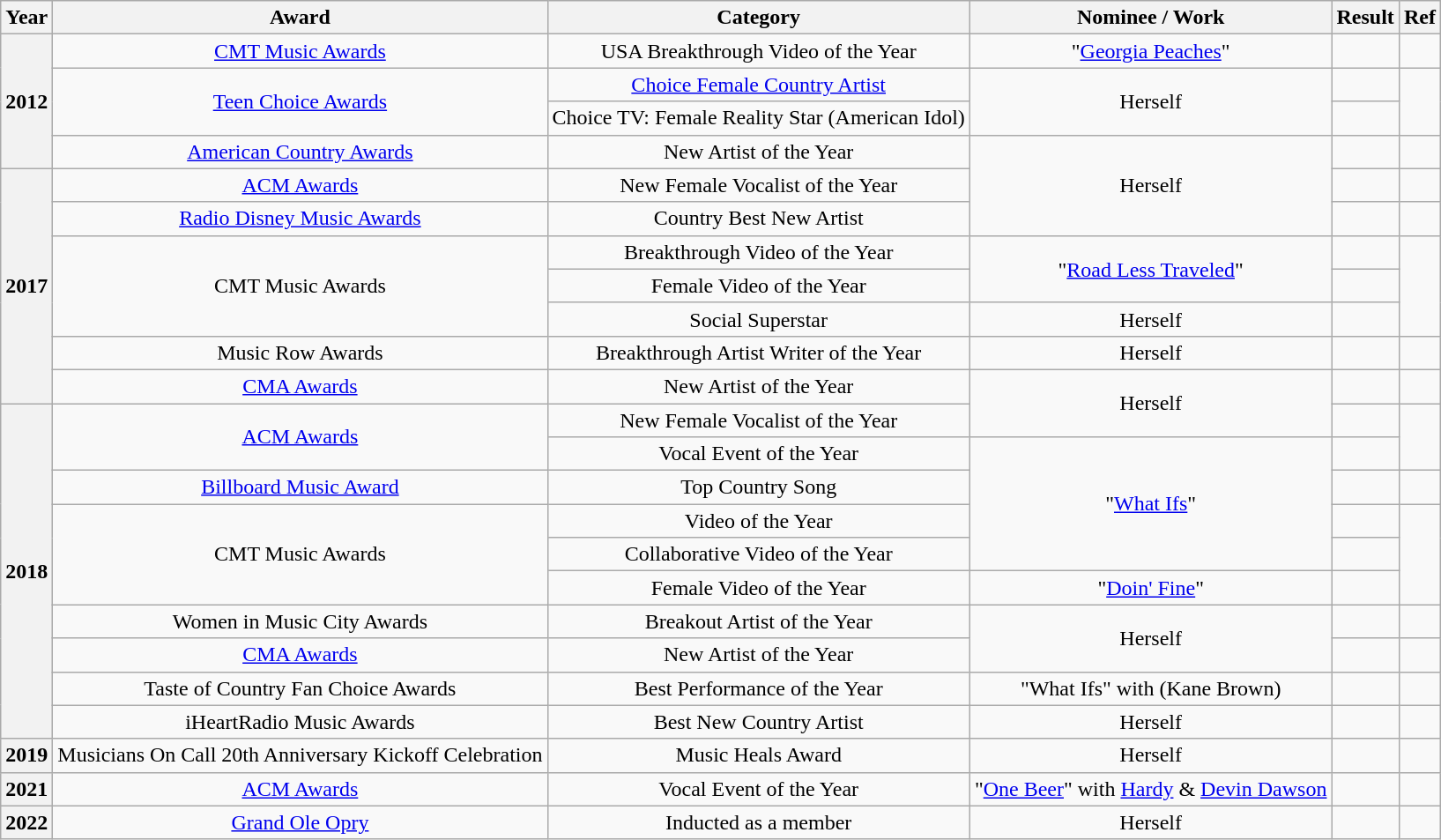<table class="wikitable plainrowheaders" style="text-align:center;">
<tr>
<th>Year</th>
<th>Award</th>
<th>Category</th>
<th>Nominee / Work</th>
<th>Result</th>
<th>Ref</th>
</tr>
<tr>
<th rowspan="4">2012</th>
<td><a href='#'>CMT Music Awards</a></td>
<td>USA Breakthrough Video of the Year</td>
<td>"<a href='#'>Georgia Peaches</a>"</td>
<td></td>
<td></td>
</tr>
<tr>
<td rowspan="2"><a href='#'>Teen Choice Awards</a></td>
<td><a href='#'>Choice Female Country Artist</a></td>
<td rowspan="2">Herself</td>
<td></td>
<td rowspan=2></td>
</tr>
<tr>
<td>Choice TV: Female Reality Star (American Idol)</td>
<td></td>
</tr>
<tr>
<td><a href='#'>American Country Awards</a></td>
<td>New Artist of the Year</td>
<td rowspan="3">Herself</td>
<td></td>
<td></td>
</tr>
<tr>
<th rowspan="7">2017</th>
<td><a href='#'>ACM Awards</a></td>
<td>New Female Vocalist of the Year</td>
<td></td>
<td></td>
</tr>
<tr>
<td><a href='#'>Radio Disney Music Awards</a></td>
<td>Country Best New Artist</td>
<td></td>
<td></td>
</tr>
<tr>
<td rowspan="3">CMT Music Awards</td>
<td>Breakthrough Video of the Year</td>
<td rowspan="2">"<a href='#'>Road Less Traveled</a>"</td>
<td></td>
<td rowspan=3></td>
</tr>
<tr>
<td>Female Video of the Year</td>
<td></td>
</tr>
<tr>
<td>Social Superstar</td>
<td>Herself</td>
<td></td>
</tr>
<tr>
<td>Music Row Awards</td>
<td>Breakthrough Artist Writer of the Year</td>
<td>Herself</td>
<td></td>
<td></td>
</tr>
<tr>
<td><a href='#'>CMA Awards</a></td>
<td>New Artist of the Year</td>
<td rowspan="2">Herself</td>
<td></td>
<td></td>
</tr>
<tr>
<th rowspan="10">2018</th>
<td rowspan="2"><a href='#'>ACM Awards</a></td>
<td>New Female Vocalist of the Year</td>
<td></td>
<td rowspan=2></td>
</tr>
<tr>
<td>Vocal Event of the Year</td>
<td rowspan="4">"<a href='#'>What Ifs</a>" </td>
<td></td>
</tr>
<tr>
<td><a href='#'>Billboard Music Award</a></td>
<td>Top Country Song</td>
<td></td>
<td></td>
</tr>
<tr>
<td rowspan="3">CMT Music Awards</td>
<td>Video of the Year</td>
<td></td>
<td rowspan="3"></td>
</tr>
<tr>
<td>Collaborative Video of the Year</td>
<td></td>
</tr>
<tr>
<td>Female Video of the Year</td>
<td>"<a href='#'>Doin' Fine</a>"</td>
<td></td>
</tr>
<tr>
<td>Women in Music City Awards</td>
<td>Breakout Artist of the Year</td>
<td rowspan="2">Herself</td>
<td></td>
<td></td>
</tr>
<tr>
<td><a href='#'>CMA Awards</a></td>
<td>New Artist of the Year</td>
<td></td>
<td></td>
</tr>
<tr>
<td>Taste of Country Fan Choice Awards</td>
<td>Best Performance of the Year</td>
<td>"What Ifs" with (Kane Brown)</td>
<td></td>
<td></td>
</tr>
<tr>
<td>iHeartRadio Music Awards</td>
<td>Best New Country Artist</td>
<td>Herself</td>
<td></td>
<td></td>
</tr>
<tr>
<th>2019</th>
<td>Musicians On Call 20th Anniversary Kickoff Celebration</td>
<td>Music Heals Award</td>
<td>Herself</td>
<td></td>
<td></td>
</tr>
<tr>
<th>2021</th>
<td><a href='#'>ACM Awards</a></td>
<td>Vocal Event of the Year</td>
<td>"<a href='#'>One Beer</a>" with <a href='#'>Hardy</a> & <a href='#'>Devin Dawson</a></td>
<td></td>
<td></td>
</tr>
<tr>
<th>2022</th>
<td><a href='#'>Grand Ole Opry</a></td>
<td>Inducted as a member</td>
<td>Herself</td>
<td></td>
<td></td>
</tr>
</table>
